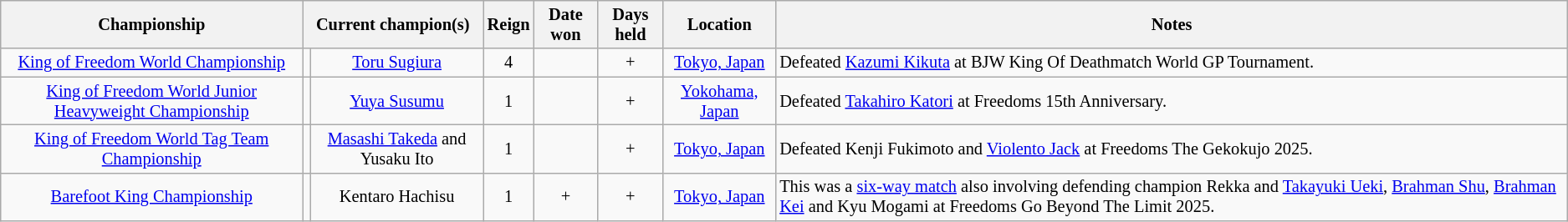<table class="wikitable" style="text-align:center; font-size:85%;">
<tr>
<th>Championship</th>
<th colspan=2>Current champion(s)</th>
<th>Reign</th>
<th>Date won</th>
<th>Days held</th>
<th>Location</th>
<th>Notes</th>
</tr>
<tr>
<td><a href='#'>King of Freedom World Championship</a></td>
<td></td>
<td><a href='#'>Toru Sugiura</a></td>
<td>4</td>
<td></td>
<td>+</td>
<td><a href='#'>Tokyo, Japan</a></td>
<td align=left>Defeated <a href='#'>Kazumi Kikuta</a> at BJW King Of Deathmatch World GP Tournament.</td>
</tr>
<tr>
<td><a href='#'>King of Freedom World Junior Heavyweight Championship</a></td>
<td></td>
<td><a href='#'>Yuya Susumu</a></td>
<td>1</td>
<td></td>
<td>+</td>
<td><a href='#'>Yokohama, Japan</a></td>
<td align=left>Defeated <a href='#'>Takahiro Katori</a> at Freedoms 15th Anniversary.</td>
</tr>
<tr>
<td><a href='#'>King of Freedom World Tag Team Championship</a></td>
<td><br></td>
<td><a href='#'>Masashi Takeda</a> and Yusaku Ito</td>
<td>1<br></td>
<td></td>
<td>+</td>
<td><a href='#'>Tokyo, Japan</a></td>
<td align=left>Defeated Kenji Fukimoto and <a href='#'>Violento Jack</a> at Freedoms The Gekokujo 2025.</td>
</tr>
<tr>
<td><a href='#'>Barefoot King Championship</a></td>
<td></td>
<td>Kentaro Hachisu</td>
<td>1</td>
<td>+</td>
<td>+</td>
<td><a href='#'>Tokyo, Japan</a></td>
<td align=left>This was a <a href='#'>six-way match</a> also involving defending champion Rekka and <a href='#'>Takayuki Ueki</a>, <a href='#'>Brahman Shu</a>, <a href='#'>Brahman Kei</a> and Kyu Mogami at Freedoms Go Beyond The Limit 2025.</td>
</tr>
</table>
